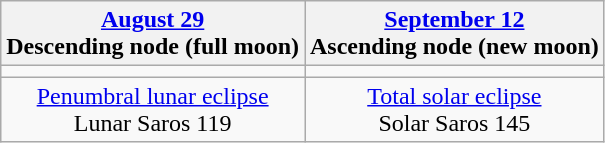<table class="wikitable">
<tr>
<th><a href='#'>August 29</a><br>Descending node (full moon)<br></th>
<th><a href='#'>September 12</a><br>Ascending node (new moon)<br></th>
</tr>
<tr>
<td></td>
<td></td>
</tr>
<tr align=center>
<td><a href='#'>Penumbral lunar eclipse</a><br>Lunar Saros 119</td>
<td><a href='#'>Total solar eclipse</a><br>Solar Saros 145</td>
</tr>
</table>
